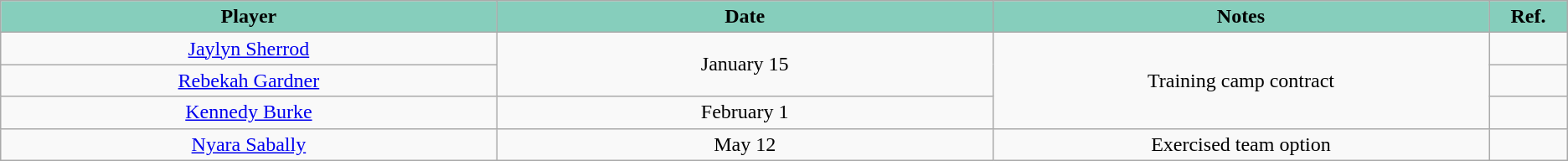<table class="wikitable sortable sortable" style="text-align: center">
<tr>
<th style="background:#86CEBC" width="10%">Player</th>
<th style="background:#86CEBC" width="10%">Date</th>
<th style="background:#86CEBC" width="10%">Notes</th>
<th style="background:#86CEBC" width="1%" class="unsortable">Ref.</th>
</tr>
<tr>
<td><a href='#'>Jaylyn Sherrod</a></td>
<td rowspan=2>January 15</td>
<td rowspan=3>Training camp contract</td>
<td></td>
</tr>
<tr>
<td><a href='#'>Rebekah Gardner</a></td>
<td></td>
</tr>
<tr>
<td><a href='#'>Kennedy Burke</a></td>
<td>February 1</td>
<td></td>
</tr>
<tr>
<td><a href='#'>Nyara Sabally</a></td>
<td>May 12</td>
<td>Exercised team option<br></td>
<td></td>
</tr>
</table>
